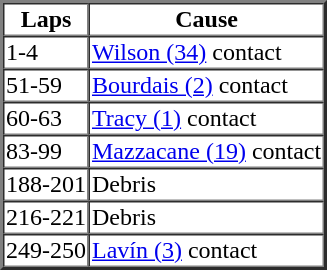<table border=2 cellspacing=0>
<tr>
<th>Laps</th>
<th>Cause</th>
</tr>
<tr>
<td>1-4</td>
<td><a href='#'>Wilson (34)</a> contact</td>
</tr>
<tr>
<td>51-59</td>
<td><a href='#'>Bourdais (2)</a> contact</td>
</tr>
<tr>
<td>60-63</td>
<td><a href='#'>Tracy (1)</a> contact</td>
</tr>
<tr>
<td>83-99</td>
<td><a href='#'>Mazzacane (19)</a> contact</td>
</tr>
<tr>
<td>188-201</td>
<td>Debris</td>
</tr>
<tr>
<td>216-221</td>
<td>Debris</td>
</tr>
<tr>
<td>249-250</td>
<td><a href='#'>Lavín (3)</a> contact</td>
</tr>
</table>
